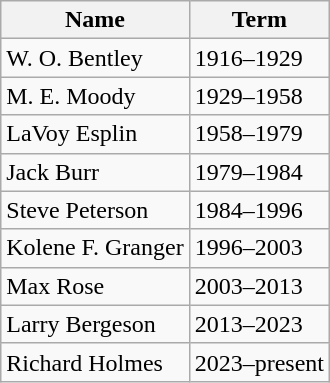<table class="wikitable">
<tr>
<th>Name</th>
<th>Term</th>
</tr>
<tr>
<td>W. O. Bentley</td>
<td>1916–1929</td>
</tr>
<tr>
<td>M. E. Moody</td>
<td>1929–1958</td>
</tr>
<tr>
<td>LaVoy Esplin</td>
<td>1958–1979</td>
</tr>
<tr>
<td>Jack Burr</td>
<td>1979–1984</td>
</tr>
<tr>
<td>Steve Peterson</td>
<td>1984–1996</td>
</tr>
<tr>
<td>Kolene F. Granger</td>
<td>1996–2003</td>
</tr>
<tr>
<td>Max Rose</td>
<td>2003–2013</td>
</tr>
<tr>
<td>Larry Bergeson</td>
<td>2013–2023</td>
</tr>
<tr>
<td>Richard Holmes</td>
<td>2023–present</td>
</tr>
</table>
